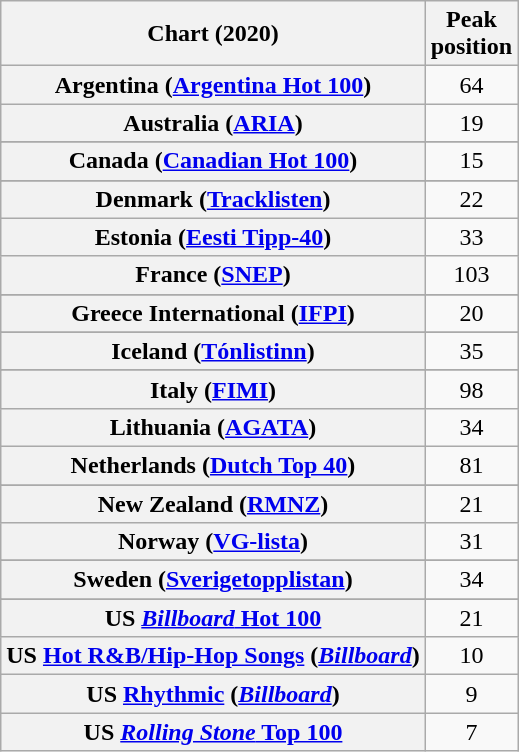<table class="wikitable sortable plainrowheaders"style="text-align:center">
<tr>
<th scope="col">Chart (2020)</th>
<th scope="col">Peak<br>position</th>
</tr>
<tr>
<th scope="row">Argentina (<a href='#'>Argentina Hot 100</a>)</th>
<td>64</td>
</tr>
<tr>
<th scope="row">Australia (<a href='#'>ARIA</a>)</th>
<td>19</td>
</tr>
<tr>
</tr>
<tr>
</tr>
<tr>
</tr>
<tr>
<th scope="row">Canada (<a href='#'>Canadian Hot 100</a>)</th>
<td>15</td>
</tr>
<tr>
</tr>
<tr>
<th scope="row">Denmark (<a href='#'>Tracklisten</a>)</th>
<td>22</td>
</tr>
<tr>
<th scope="row">Estonia (<a href='#'>Eesti Tipp-40</a>)</th>
<td>33</td>
</tr>
<tr>
<th scope="row">France (<a href='#'>SNEP</a>)</th>
<td>103</td>
</tr>
<tr>
</tr>
<tr>
<th scope="row">Greece International (<a href='#'>IFPI</a>)</th>
<td>20</td>
</tr>
<tr>
</tr>
<tr>
<th scope="row">Iceland (<a href='#'>Tónlistinn</a>)</th>
<td>35</td>
</tr>
<tr>
</tr>
<tr>
<th scope="row">Italy (<a href='#'>FIMI</a>)</th>
<td>98</td>
</tr>
<tr>
<th scope="row">Lithuania (<a href='#'>AGATA</a>)</th>
<td>34</td>
</tr>
<tr>
<th scope="row">Netherlands (<a href='#'>Dutch Top 40</a>)</th>
<td>81</td>
</tr>
<tr>
</tr>
<tr>
<th scope="row">New Zealand (<a href='#'>RMNZ</a>)</th>
<td>21</td>
</tr>
<tr>
<th scope="row">Norway (<a href='#'>VG-lista</a>)</th>
<td>31</td>
</tr>
<tr>
</tr>
<tr>
</tr>
<tr>
</tr>
<tr>
<th scope="row">Sweden (<a href='#'>Sverigetopplistan</a>)</th>
<td>34</td>
</tr>
<tr>
</tr>
<tr>
</tr>
<tr>
<th scope="row">US <a href='#'><em>Billboard</em> Hot 100</a></th>
<td>21</td>
</tr>
<tr>
<th scope="row">US <a href='#'>Hot R&B/Hip-Hop Songs</a> (<em><a href='#'>Billboard</a></em>)</th>
<td>10</td>
</tr>
<tr>
<th scope="row">US <a href='#'>Rhythmic</a> (<em><a href='#'>Billboard</a></em>)</th>
<td>9</td>
</tr>
<tr>
<th scope="row">US <a href='#'><em>Rolling Stone</em> Top 100</a></th>
<td>7</td>
</tr>
</table>
